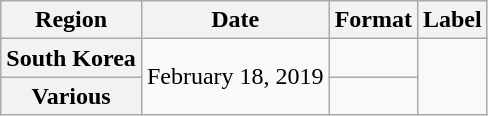<table class="wikitable plainrowheaders" style="text-align:center">
<tr>
<th>Region</th>
<th>Date</th>
<th>Format</th>
<th>Label</th>
</tr>
<tr>
<th scope="row">South Korea</th>
<td rowspan="2">February 18, 2019</td>
<td></td>
<td rowspan="2"></td>
</tr>
<tr>
<th scope="row">Various</th>
<td></td>
</tr>
</table>
